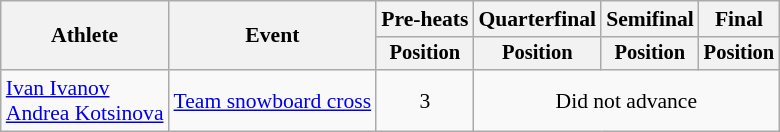<table class="wikitable" style="font-size:90%">
<tr>
<th rowspan="2">Athlete</th>
<th rowspan="2">Event</th>
<th>Pre-heats</th>
<th>Quarterfinal</th>
<th>Semifinal</th>
<th>Final</th>
</tr>
<tr style="font-size:95%">
<th>Position</th>
<th>Position</th>
<th>Position</th>
<th>Position</th>
</tr>
<tr align=center>
<td align=left><a href='#'>Ivan Ivanov</a><br><a href='#'>Andrea Kotsinova</a></td>
<td align=left><a href='#'>Team snowboard cross</a></td>
<td>3</td>
<td colspan=3>Did not advance</td>
</tr>
</table>
